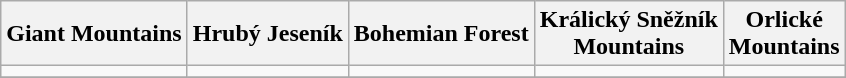<table class="wikitable unsortable">
<tr>
<th>Giant Mountains</th>
<th>Hrubý Jeseník</th>
<th>Bohemian Forest</th>
<th>Králický Sněžník<br>Mountains</th>
<th>Orlické<br>Mountains</th>
</tr>
<tr>
<td></td>
<td></td>
<td></td>
<td></td>
<td></td>
</tr>
<tr>
</tr>
</table>
